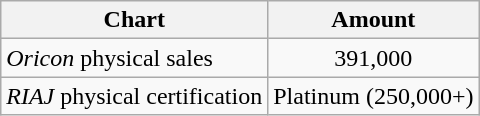<table class="wikitable">
<tr>
<th>Chart</th>
<th>Amount</th>
</tr>
<tr>
<td><em>Oricon</em> physical sales</td>
<td align="center">391,000</td>
</tr>
<tr>
<td><em>RIAJ</em> physical certification</td>
<td align="center">Platinum (250,000+)</td>
</tr>
</table>
